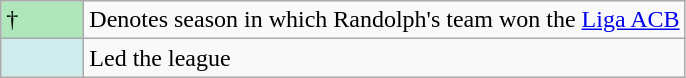<table class="wikitable">
<tr>
<td style="background:#AFE6BA; width:3em;">†</td>
<td>Denotes season in which Randolph's team won the <a href='#'>Liga ACB</a></td>
</tr>
<tr>
<td style="background:#CFECEC;"></td>
<td>Led the league</td>
</tr>
</table>
